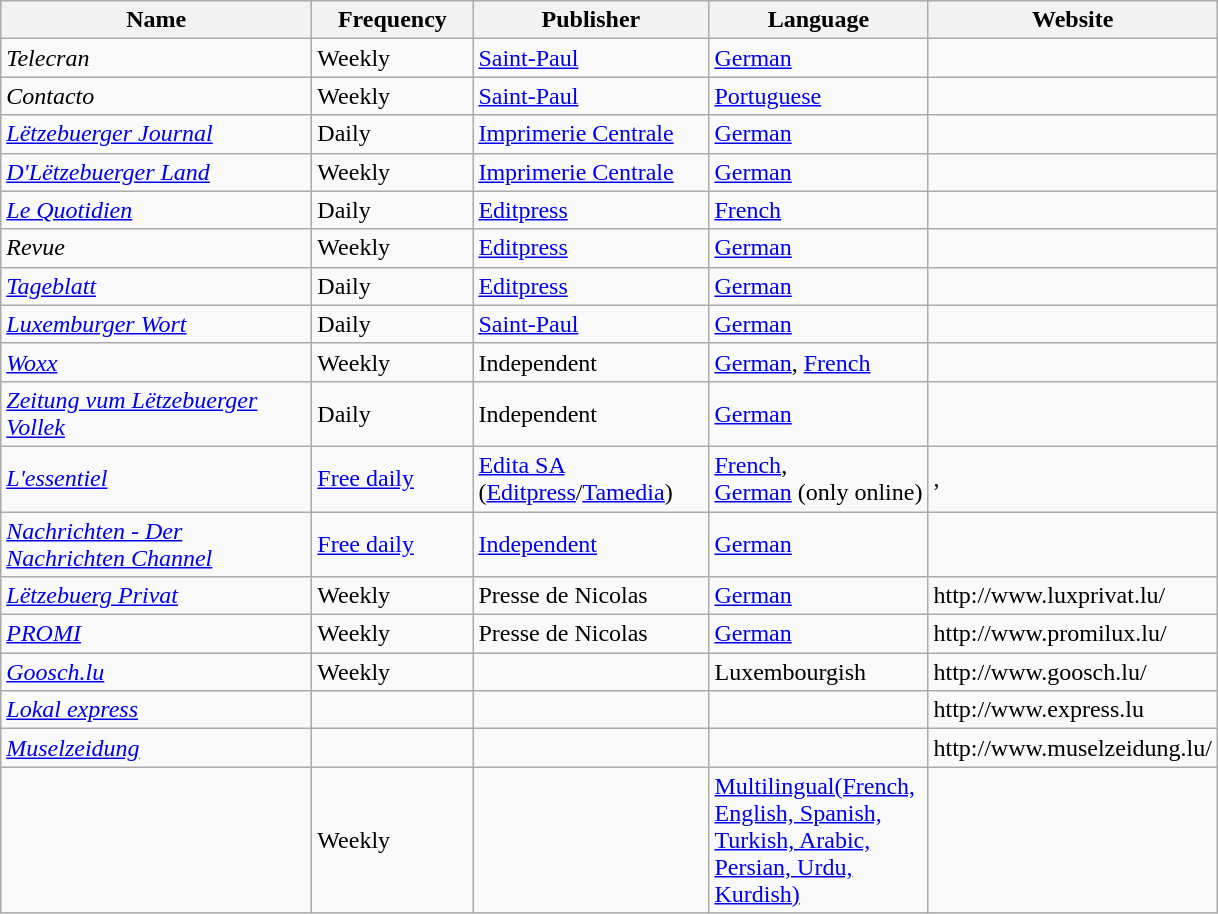<table class="wikitable sortable">
<tr>
<th width=200>Name</th>
<th width=100>Frequency</th>
<th width=150>Publisher</th>
<th width=100>Language</th>
<th width=150>Website</th>
</tr>
<tr>
<td><em>Telecran</em></td>
<td>Weekly</td>
<td><a href='#'>Saint-Paul</a></td>
<td><a href='#'>German</a></td>
<td></td>
</tr>
<tr>
<td><em>Contacto</em></td>
<td>Weekly</td>
<td><a href='#'>Saint-Paul</a></td>
<td><a href='#'>Portuguese</a></td>
<td></td>
</tr>
<tr>
<td><em><a href='#'>Lëtzebuerger Journal</a></em></td>
<td>Daily</td>
<td><a href='#'>Imprimerie Centrale</a></td>
<td><a href='#'>German</a></td>
<td></td>
</tr>
<tr>
<td><em><a href='#'>D'Lëtzebuerger Land</a></em></td>
<td>Weekly</td>
<td><a href='#'>Imprimerie Centrale</a></td>
<td><a href='#'>German</a></td>
<td></td>
</tr>
<tr>
<td><em><a href='#'>Le Quotidien</a></em></td>
<td>Daily</td>
<td><a href='#'>Editpress</a></td>
<td><a href='#'>French</a></td>
<td></td>
</tr>
<tr>
<td><em>Revue</em></td>
<td>Weekly</td>
<td><a href='#'>Editpress</a></td>
<td><a href='#'>German</a></td>
<td></td>
</tr>
<tr>
<td><em><a href='#'>Tageblatt</a></em></td>
<td>Daily</td>
<td><a href='#'>Editpress</a></td>
<td><a href='#'>German</a></td>
<td></td>
</tr>
<tr>
<td><em><a href='#'>Luxemburger Wort</a></em></td>
<td>Daily</td>
<td><a href='#'>Saint-Paul</a></td>
<td><a href='#'>German</a></td>
<td></td>
</tr>
<tr>
<td><em><a href='#'>Woxx</a></em></td>
<td>Weekly</td>
<td>Independent</td>
<td><a href='#'>German</a>, <a href='#'>French</a></td>
<td></td>
</tr>
<tr>
<td><em><a href='#'>Zeitung vum Lëtzebuerger Vollek</a></em></td>
<td>Daily</td>
<td>Independent</td>
<td><a href='#'>German</a></td>
<td></td>
</tr>
<tr>
<td><em><a href='#'>L'essentiel</a></em></td>
<td><a href='#'>Free daily</a></td>
<td><a href='#'>Edita SA</a> (<a href='#'>Editpress</a>/<a href='#'>Tamedia</a>)</td>
<td><a href='#'>French</a>,<br><a href='#'>German</a> (only online)</td>
<td>,<br></td>
</tr>
<tr>
<td><em><a href='#'>Nachrichten - Der Nachrichten Channel</a></em></td>
<td><a href='#'>Free daily</a></td>
<td><a href='#'>Independent</a></td>
<td><a href='#'>German</a></td>
<td></td>
</tr>
<tr>
<td><em><a href='#'>Lëtzebuerg Privat</a></em></td>
<td>Weekly</td>
<td>Presse de Nicolas</td>
<td><a href='#'>German</a></td>
<td>http://www.luxprivat.lu/</td>
</tr>
<tr>
<td><em><a href='#'>PROMI</a></em></td>
<td>Weekly</td>
<td>Presse de Nicolas</td>
<td><a href='#'>German</a></td>
<td>http://www.promilux.lu/</td>
</tr>
<tr>
<td><em><a href='#'>Goosch.lu</a></em></td>
<td>Weekly</td>
<td></td>
<td>Luxembourgish</td>
<td>http://www.goosch.lu/</td>
</tr>
<tr>
<td><em><a href='#'>Lokal express</a></em></td>
<td></td>
<td></td>
<td></td>
<td>http://www.express.lu</td>
</tr>
<tr>
<td><em><a href='#'>Muselzeidung</a></em></td>
<td></td>
<td></td>
<td></td>
<td>http://www.muselzeidung.lu/</td>
</tr>
<tr>
<td><em></em></td>
<td>Weekly</td>
<td></td>
<td><a href='#'>Multilingual(French, English, Spanish, Turkish, Arabic, Persian, Urdu, Kurdish)</a></td>
<td></td>
</tr>
</table>
